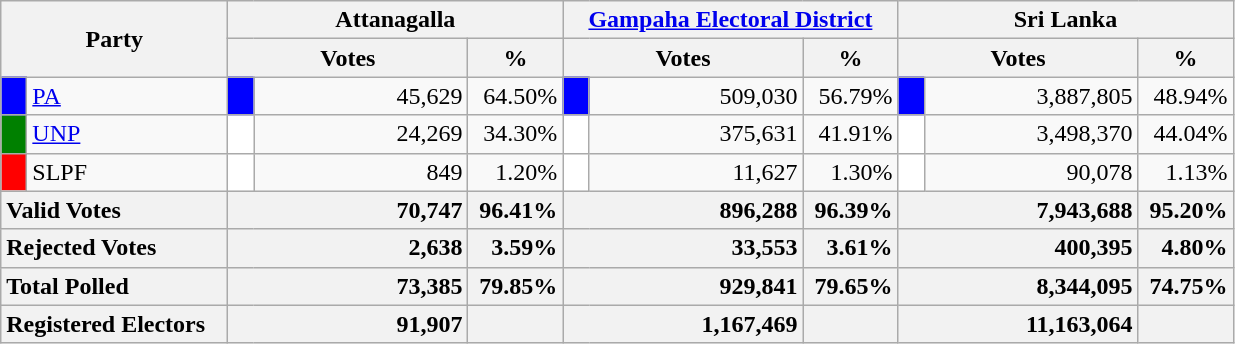<table class="wikitable">
<tr>
<th colspan="2" width="144px"rowspan="2">Party</th>
<th colspan="3" width="216px">Attanagalla</th>
<th colspan="3" width="216px"><a href='#'>Gampaha Electoral District</a></th>
<th colspan="3" width="216px">Sri Lanka</th>
</tr>
<tr>
<th colspan="2" width="144px">Votes</th>
<th>%</th>
<th colspan="2" width="144px">Votes</th>
<th>%</th>
<th colspan="2" width="144px">Votes</th>
<th>%</th>
</tr>
<tr>
<td style="background-color:blue;" width="10px"></td>
<td style="text-align:left;"><a href='#'>PA</a></td>
<td style="background-color:blue;" width="10px"></td>
<td style="text-align:right;">45,629</td>
<td style="text-align:right;">64.50%</td>
<td style="background-color:blue;" width="10px"></td>
<td style="text-align:right;">509,030</td>
<td style="text-align:right;">56.79%</td>
<td style="background-color:blue;" width="10px"></td>
<td style="text-align:right;">3,887,805</td>
<td style="text-align:right;">48.94%</td>
</tr>
<tr>
<td style="background-color:green;" width="10px"></td>
<td style="text-align:left;"><a href='#'>UNP</a></td>
<td style="background-color:white;" width="10px"></td>
<td style="text-align:right;">24,269</td>
<td style="text-align:right;">34.30%</td>
<td style="background-color:white;" width="10px"></td>
<td style="text-align:right;">375,631</td>
<td style="text-align:right;">41.91%</td>
<td style="background-color:white;" width="10px"></td>
<td style="text-align:right;">3,498,370</td>
<td style="text-align:right;">44.04%</td>
</tr>
<tr>
<td style="background-color:red;" width="10px"></td>
<td style="text-align:left;">SLPF</td>
<td style="background-color:white;" width="10px"></td>
<td style="text-align:right;">849</td>
<td style="text-align:right;">1.20%</td>
<td style="background-color:white;" width="10px"></td>
<td style="text-align:right;">11,627</td>
<td style="text-align:right;">1.30%</td>
<td style="background-color:white;" width="10px"></td>
<td style="text-align:right;">90,078</td>
<td style="text-align:right;">1.13%</td>
</tr>
<tr>
<th colspan="2" width="144px"style="text-align:left;">Valid Votes</th>
<th style="text-align:right;"colspan="2" width="144px">70,747</th>
<th style="text-align:right;">96.41%</th>
<th style="text-align:right;"colspan="2" width="144px">896,288</th>
<th style="text-align:right;">96.39%</th>
<th style="text-align:right;"colspan="2" width="144px">7,943,688</th>
<th style="text-align:right;">95.20%</th>
</tr>
<tr>
<th colspan="2" width="144px"style="text-align:left;">Rejected Votes</th>
<th style="text-align:right;"colspan="2" width="144px">2,638</th>
<th style="text-align:right;">3.59%</th>
<th style="text-align:right;"colspan="2" width="144px">33,553</th>
<th style="text-align:right;">3.61%</th>
<th style="text-align:right;"colspan="2" width="144px">400,395</th>
<th style="text-align:right;">4.80%</th>
</tr>
<tr>
<th colspan="2" width="144px"style="text-align:left;">Total Polled</th>
<th style="text-align:right;"colspan="2" width="144px">73,385</th>
<th style="text-align:right;">79.85%</th>
<th style="text-align:right;"colspan="2" width="144px">929,841</th>
<th style="text-align:right;">79.65%</th>
<th style="text-align:right;"colspan="2" width="144px">8,344,095</th>
<th style="text-align:right;">74.75%</th>
</tr>
<tr>
<th colspan="2" width="144px"style="text-align:left;">Registered Electors</th>
<th style="text-align:right;"colspan="2" width="144px">91,907</th>
<th></th>
<th style="text-align:right;"colspan="2" width="144px">1,167,469</th>
<th></th>
<th style="text-align:right;"colspan="2" width="144px">11,163,064</th>
<th></th>
</tr>
</table>
